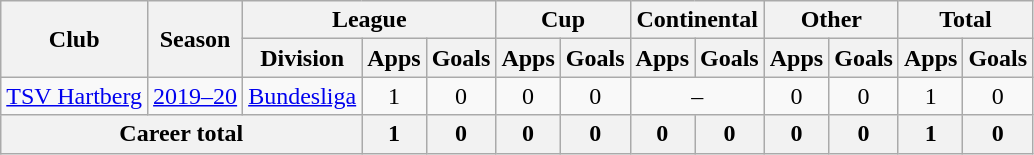<table class="wikitable" style="text-align: center">
<tr>
<th rowspan="2">Club</th>
<th rowspan="2">Season</th>
<th colspan="3">League</th>
<th colspan="2">Cup</th>
<th colspan="2">Continental</th>
<th colspan="2">Other</th>
<th colspan="2">Total</th>
</tr>
<tr>
<th>Division</th>
<th>Apps</th>
<th>Goals</th>
<th>Apps</th>
<th>Goals</th>
<th>Apps</th>
<th>Goals</th>
<th>Apps</th>
<th>Goals</th>
<th>Apps</th>
<th>Goals</th>
</tr>
<tr>
<td><a href='#'>TSV Hartberg</a></td>
<td><a href='#'>2019–20</a></td>
<td><a href='#'>Bundesliga</a></td>
<td>1</td>
<td>0</td>
<td>0</td>
<td>0</td>
<td colspan="2">–</td>
<td>0</td>
<td>0</td>
<td>1</td>
<td>0</td>
</tr>
<tr>
<th colspan=3>Career total</th>
<th>1</th>
<th>0</th>
<th>0</th>
<th>0</th>
<th>0</th>
<th>0</th>
<th>0</th>
<th>0</th>
<th>1</th>
<th>0</th>
</tr>
</table>
